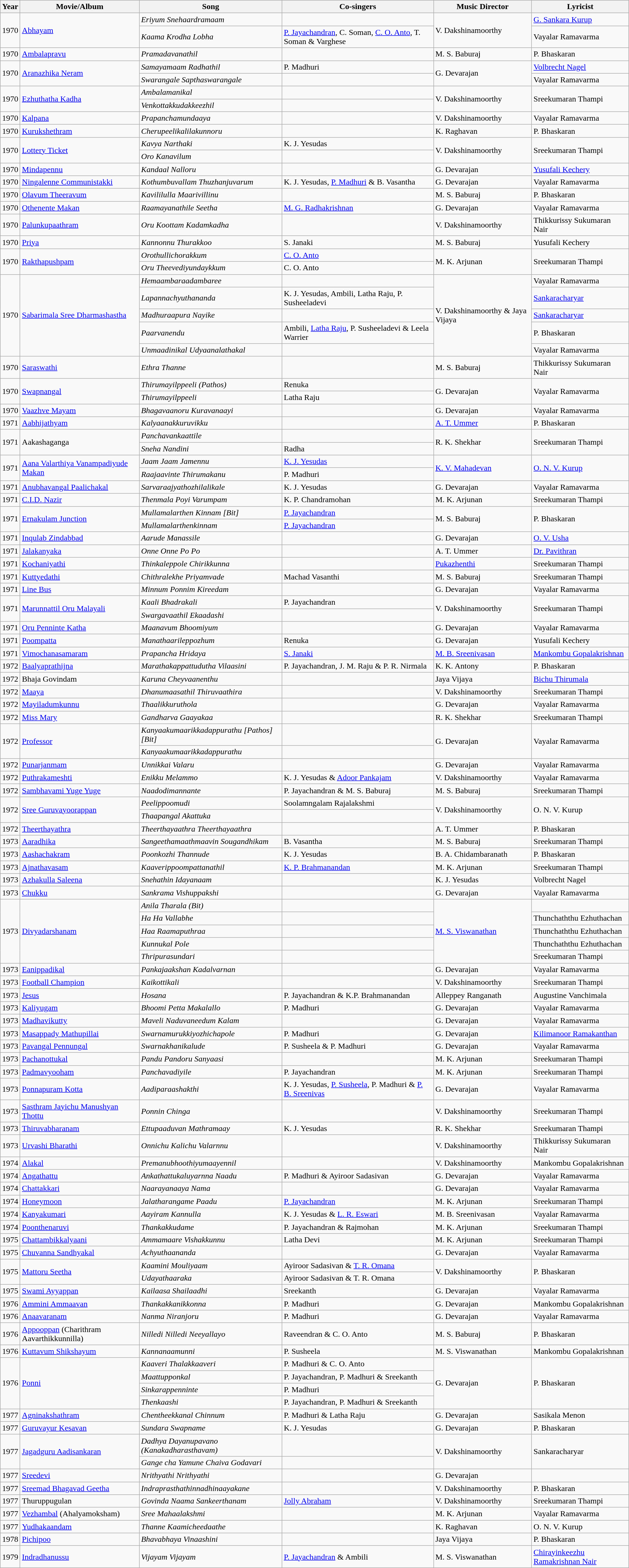<table class="wikitable sortable">
<tr>
<th scope="col">Year</th>
<th scope="col">Movie/Album</th>
<th scope="col">Song</th>
<th scope="col">Co-singers</th>
<th scope="col">Music Director</th>
<th scope="col">Lyricist</th>
</tr>
<tr>
<td rowspan=2>1970</td>
<td rowspan=2><a href='#'>Abhayam</a></td>
<td><em>Eriyum Snehaardramaam</em></td>
<td></td>
<td rowspan=2>V. Dakshinamoorthy</td>
<td><a href='#'>G. Sankara Kurup</a></td>
</tr>
<tr>
<td><em>Kaama Krodha Lobha</em></td>
<td><a href='#'>P. Jayachandran</a>, C. Soman, <a href='#'>C. O. Anto</a>, T. Soman & Varghese</td>
<td>Vayalar Ramavarma</td>
</tr>
<tr>
<td>1970</td>
<td><a href='#'>Ambalapravu</a></td>
<td><em>Pramadavanathil</em></td>
<td></td>
<td>M. S. Baburaj</td>
<td>P. Bhaskaran</td>
</tr>
<tr>
<td rowspan=2>1970</td>
<td rowspan=2><a href='#'>Aranazhika Neram</a></td>
<td><em>Samayamaam Radhathil</em></td>
<td>P. Madhuri</td>
<td rowspan=2>G. Devarajan</td>
<td><a href='#'>Volbrecht Nagel</a></td>
</tr>
<tr>
<td><em>Swarangale Sapthaswarangale</em></td>
<td></td>
<td>Vayalar Ramavarma</td>
</tr>
<tr>
<td rowspan=2>1970</td>
<td rowspan=2><a href='#'>Ezhuthatha Kadha</a></td>
<td><em>Ambalamanikal</em></td>
<td></td>
<td rowspan=2>V. Dakshinamoorthy</td>
<td rowspan=2>Sreekumaran Thampi</td>
</tr>
<tr>
<td><em>Venkottakkudakkeezhil</em></td>
<td></td>
</tr>
<tr>
<td>1970</td>
<td><a href='#'>Kalpana</a></td>
<td><em>Prapanchamundaaya</em></td>
<td></td>
<td>V. Dakshinamoorthy</td>
<td>Vayalar Ramavarma</td>
</tr>
<tr>
<td>1970</td>
<td><a href='#'>Kurukshethram</a></td>
<td><em>Cherupeelikalilakunnoru</em></td>
<td></td>
<td>K. Raghavan</td>
<td>P. Bhaskaran</td>
</tr>
<tr>
<td rowspan=2>1970</td>
<td rowspan=2><a href='#'>Lottery Ticket</a></td>
<td><em>Kavya Narthaki</em></td>
<td>K. J. Yesudas</td>
<td rowspan=2>V. Dakshinamoorthy</td>
<td rowspan=2>Sreekumaran Thampi</td>
</tr>
<tr>
<td><em>Oro Kanavilum</em></td>
<td></td>
</tr>
<tr>
<td>1970</td>
<td><a href='#'>Mindapennu</a></td>
<td><em>Kandaal Nalloru</em></td>
<td></td>
<td>G. Devarajan</td>
<td><a href='#'>Yusufali Kechery</a></td>
</tr>
<tr>
<td>1970</td>
<td><a href='#'>Ningalenne Communistakki</a></td>
<td><em>Kothumbuvallam Thuzhanjuvarum</em></td>
<td>K. J. Yesudas, <a href='#'>P. Madhuri</a> & B. Vasantha</td>
<td>G. Devarajan</td>
<td>Vayalar Ramavarma</td>
</tr>
<tr>
<td>1970</td>
<td><a href='#'>Olavum Theeravum</a></td>
<td><em>Kavililulla Maarivillinu</em></td>
<td></td>
<td>M. S. Baburaj</td>
<td>P. Bhaskaran</td>
</tr>
<tr>
<td>1970</td>
<td><a href='#'>Othenente Makan</a></td>
<td><em>Raamayanathile Seetha</em></td>
<td><a href='#'>M. G. Radhakrishnan</a></td>
<td>G. Devarajan</td>
<td>Vayalar Ramavarma</td>
</tr>
<tr>
<td>1970</td>
<td><a href='#'>Palunkupaathram</a></td>
<td><em>Oru Koottam Kadamkadha</em></td>
<td></td>
<td>V. Dakshinamoorthy</td>
<td>Thikkurissy Sukumaran Nair</td>
</tr>
<tr>
<td>1970</td>
<td><a href='#'>Priya</a></td>
<td><em>Kannonnu Thurakkoo</em></td>
<td>S. Janaki</td>
<td>M. S. Baburaj</td>
<td>Yusufali Kechery</td>
</tr>
<tr>
<td rowspan=2>1970</td>
<td rowspan=2><a href='#'>Rakthapushpam</a></td>
<td><em>Orothullichorakkum</em></td>
<td><a href='#'>C. O. Anto</a></td>
<td rowspan=2>M. K. Arjunan</td>
<td rowspan=2>Sreekumaran Thampi</td>
</tr>
<tr>
<td><em>Oru Theevediyundaykkum</em></td>
<td>C. O. Anto</td>
</tr>
<tr>
<td rowspan=5>1970</td>
<td rowspan=5><a href='#'>Sabarimala Sree Dharmashastha</a></td>
<td><em>Hemaambaraadambaree</em></td>
<td></td>
<td rowspan=5>V. Dakshinamoorthy & Jaya Vijaya</td>
<td>Vayalar Ramavarma</td>
</tr>
<tr>
<td><em>Lapannachyuthananda</em></td>
<td>K. J. Yesudas, Ambili, Latha Raju, P. Susheeladevi</td>
<td><a href='#'>Sankaracharyar</a></td>
</tr>
<tr>
<td><em>Madhuraapura Nayike</em></td>
<td></td>
<td><a href='#'>Sankaracharyar</a></td>
</tr>
<tr>
<td><em>Paarvanendu</em></td>
<td>Ambili, <a href='#'>Latha Raju</a>, P. Susheeladevi & Leela Warrier</td>
<td>P. Bhaskaran</td>
</tr>
<tr>
<td><em>Unmaadinikal Udyaanalathakal</em></td>
<td></td>
<td>Vayalar Ramavarma</td>
</tr>
<tr>
<td>1970</td>
<td><a href='#'>Saraswathi</a></td>
<td><em>Ethra Thanne</em></td>
<td></td>
<td>M. S. Baburaj</td>
<td>Thikkurissy Sukumaran Nair</td>
</tr>
<tr>
<td rowspan=2>1970</td>
<td rowspan=2><a href='#'>Swapnangal</a></td>
<td><em>Thirumayilppeeli (Pathos)</em></td>
<td>Renuka</td>
<td rowspan=2>G. Devarajan</td>
<td rowspan=2>Vayalar Ramavarma</td>
</tr>
<tr>
<td><em>Thirumayilppeeli</em></td>
<td>Latha Raju</td>
</tr>
<tr>
<td>1970</td>
<td><a href='#'>Vaazhve Mayam</a></td>
<td><em>Bhagavaanoru Kuravanaayi</em></td>
<td></td>
<td>G. Devarajan</td>
<td>Vayalar Ramavarma</td>
</tr>
<tr>
<td>1971</td>
<td><a href='#'>Aabhijathyam</a></td>
<td><em>Kalyaanakkuruvikku</em></td>
<td></td>
<td><a href='#'>A. T. Ummer</a></td>
<td>P. Bhaskaran</td>
</tr>
<tr>
<td rowspan=2>1971</td>
<td rowspan=2>Aakashaganga</td>
<td><em>Panchavankaattile</em></td>
<td></td>
<td rowspan=2>R. K. Shekhar</td>
<td rowspan=2>Sreekumaran Thampi</td>
</tr>
<tr>
<td><em>Sneha Nandini</em></td>
<td>Radha</td>
</tr>
<tr>
<td rowspan=2>1971</td>
<td rowspan=2><a href='#'>Aana Valarthiya Vanampadiyude Makan</a></td>
<td><em>Jaam Jaam Jamennu</em></td>
<td><a href='#'>K. J. Yesudas</a></td>
<td rowspan=2><a href='#'>K. V. Mahadevan</a></td>
<td rowspan=2><a href='#'>O. N. V. Kurup</a></td>
</tr>
<tr>
<td><em>Raajaavinte Thirumakanu</em></td>
<td>P. Madhuri</td>
</tr>
<tr>
<td>1971</td>
<td><a href='#'>Anubhavangal Paalichakal</a></td>
<td><em>Sarvaraajyathozhilalikale</em></td>
<td>K. J. Yesudas</td>
<td>G. Devarajan</td>
<td>Vayalar Ramavarma</td>
</tr>
<tr>
<td>1971</td>
<td><a href='#'>C.I.D. Nazir</a></td>
<td><em>Thenmala Poyi Varumpam</em></td>
<td>K. P. Chandramohan</td>
<td>M. K. Arjunan</td>
<td>Sreekumaran Thampi</td>
</tr>
<tr>
<td rowspan=2>1971</td>
<td rowspan=2><a href='#'>Ernakulam Junction</a></td>
<td><em>Mullamalarthen Kinnam [Bit]</em></td>
<td><a href='#'>P. Jayachandran</a></td>
<td rowspan=2>M. S. Baburaj</td>
<td rowspan=2>P. Bhaskaran</td>
</tr>
<tr>
<td><em>Mullamalarthenkinnam</em></td>
<td><a href='#'>P. Jayachandran</a></td>
</tr>
<tr>
<td>1971</td>
<td><a href='#'>Inqulab Zindabbad</a></td>
<td><em>Aarude Manassile</em></td>
<td></td>
<td>G. Devarajan</td>
<td><a href='#'>O. V. Usha</a></td>
</tr>
<tr>
<td>1971</td>
<td><a href='#'>Jalakanyaka</a></td>
<td><em>Onne Onne Po Po</em></td>
<td></td>
<td>A. T. Ummer</td>
<td><a href='#'>Dr. Pavithran</a></td>
</tr>
<tr>
<td>1971</td>
<td><a href='#'>Kochaniyathi</a></td>
<td><em>Thinkaleppole Chirikkunna</em></td>
<td></td>
<td><a href='#'>Pukazhenthi</a></td>
<td>Sreekumaran Thampi</td>
</tr>
<tr>
<td>1971</td>
<td><a href='#'>Kuttyedathi</a></td>
<td><em>Chithralekhe Priyamvade</em></td>
<td>Machad Vasanthi</td>
<td>M. S. Baburaj</td>
<td>Sreekumaran Thampi</td>
</tr>
<tr>
<td>1971</td>
<td><a href='#'>Line Bus</a></td>
<td><em>Minnum Ponnim Kireedam</em></td>
<td></td>
<td>G. Devarajan</td>
<td>Vayalar Ramavarma</td>
</tr>
<tr>
<td rowspan=2>1971</td>
<td rowspan=2><a href='#'>Marunnattil Oru Malayali</a></td>
<td><em>Kaali Bhadrakali</em></td>
<td>P. Jayachandran</td>
<td rowspan=2>V. Dakshinamoorthy</td>
<td rowspan=2>Sreekumaran Thampi</td>
</tr>
<tr>
<td><em>Swargavaathil Ekaadashi</em></td>
<td></td>
</tr>
<tr>
<td>1971</td>
<td><a href='#'>Oru Penninte Katha</a></td>
<td><em>Maanavum Bhoomiyum</em></td>
<td></td>
<td>G. Devarajan</td>
<td>Vayalar Ramavarma</td>
</tr>
<tr>
<td>1971</td>
<td><a href='#'>Poompatta</a></td>
<td><em>Manathaarileppozhum</em></td>
<td>Renuka</td>
<td>G. Devarajan</td>
<td>Yusufali Kechery</td>
</tr>
<tr>
<td>1971</td>
<td><a href='#'>Vimochanasamaram</a></td>
<td><em>Prapancha Hridaya</em></td>
<td><a href='#'>S. Janaki</a></td>
<td><a href='#'>M. B. Sreenivasan</a></td>
<td><a href='#'>Mankombu Gopalakrishnan</a></td>
</tr>
<tr>
<td>1972</td>
<td><a href='#'>Baalyaprathijna</a></td>
<td><em>Marathakappattudutha Vilaasini</em></td>
<td>P. Jayachandran, J. M. Raju & P. R. Nirmala</td>
<td>K. K. Antony</td>
<td>P. Bhaskaran</td>
</tr>
<tr>
<td>1972</td>
<td>Bhaja Govindam</td>
<td><em>Karuna Cheyvaanenthu</em></td>
<td></td>
<td>Jaya Vijaya</td>
<td><a href='#'>Bichu Thirumala</a></td>
</tr>
<tr>
<td>1972</td>
<td><a href='#'>Maaya</a></td>
<td><em>Dhanumaasathil Thiruvaathira</em></td>
<td></td>
<td>V. Dakshinamoorthy</td>
<td>Sreekumaran Thampi</td>
</tr>
<tr>
<td>1972</td>
<td><a href='#'>Mayiladumkunnu</a></td>
<td><em>Thaalikkuruthola</em></td>
<td></td>
<td>G. Devarajan</td>
<td>Vayalar Ramavarma</td>
</tr>
<tr>
<td>1972</td>
<td><a href='#'>Miss Mary</a></td>
<td><em>Gandharva Gaayakaa</em></td>
<td></td>
<td>R. K. Shekhar</td>
<td>Sreekumaran Thampi</td>
</tr>
<tr>
<td rowspan=2>1972</td>
<td rowspan=2><a href='#'>Professor</a></td>
<td><em>Kanyaakumaarikkadappurathu [Pathos][Bit]</em></td>
<td></td>
<td rowspan=2>G. Devarajan</td>
<td rowspan=2>Vayalar Ramavarma</td>
</tr>
<tr>
<td><em>Kanyaakumaarikkadappurathu</em></td>
<td></td>
</tr>
<tr>
<td>1972</td>
<td><a href='#'>Punarjanmam</a></td>
<td><em>Unnikkai Valaru</em></td>
<td></td>
<td>G. Devarajan</td>
<td>Vayalar Ramavarma</td>
</tr>
<tr>
<td>1972</td>
<td><a href='#'>Puthrakameshti</a></td>
<td><em>Enikku Melammo</em></td>
<td>K. J. Yesudas & <a href='#'>Adoor Pankajam</a></td>
<td>V. Dakshinamoorthy</td>
<td>Vayalar Ramavarma</td>
</tr>
<tr>
<td>1972</td>
<td><a href='#'>Sambhavami Yuge Yuge</a></td>
<td><em>Naadodimannante</em></td>
<td>P. Jayachandran & M. S. Baburaj</td>
<td>M. S. Baburaj</td>
<td>Sreekumaran Thampi</td>
</tr>
<tr>
<td rowspan=2>1972</td>
<td rowspan=2><a href='#'>Sree Guruvayoorappan</a></td>
<td><em>Peelippoomudi</em></td>
<td>Soolamngalam Rajalakshmi</td>
<td rowspan=2>V. Dakshinamoorthy</td>
<td rowspan=2>O. N. V. Kurup</td>
</tr>
<tr>
<td><em>Thaapangal Akattuka</em></td>
<td></td>
</tr>
<tr>
<td>1972</td>
<td><a href='#'>Theerthayathra</a></td>
<td><em>Theerthayaathra Theerthayaathra</em></td>
<td></td>
<td>A. T. Ummer</td>
<td>P. Bhaskaran</td>
</tr>
<tr>
<td>1973</td>
<td><a href='#'>Aaradhika</a></td>
<td><em>Sangeethamaathmaavin Sougandhikam</em></td>
<td>B. Vasantha</td>
<td>M. S. Baburaj</td>
<td>Sreekumaran Thampi</td>
</tr>
<tr>
<td>1973</td>
<td><a href='#'>Aashachakram</a></td>
<td><em>Poonkozhi Thannude</em></td>
<td>K. J. Yesudas</td>
<td>B. A. Chidambaranath</td>
<td>P. Bhaskaran</td>
</tr>
<tr>
<td>1973</td>
<td><a href='#'>Ajnathavasam</a></td>
<td><em>Kaaverippoompattanathil</em></td>
<td><a href='#'>K. P. Brahmanandan</a></td>
<td>M. K. Arjunan</td>
<td>Sreekumaran Thampi</td>
</tr>
<tr>
<td>1973</td>
<td><a href='#'>Azhakulla Saleena</a></td>
<td><em>Snehathin Idayanaam</em></td>
<td></td>
<td>K. J. Yesudas</td>
<td>Volbrecht Nagel</td>
</tr>
<tr>
<td>1973</td>
<td><a href='#'>Chukku</a></td>
<td><em>Sankrama Vishuppakshi</em></td>
<td></td>
<td>G. Devarajan</td>
<td>Vayalar Ramavarma</td>
</tr>
<tr>
<td rowspan=5>1973</td>
<td rowspan=5><a href='#'>Divyadarshanam</a></td>
<td><em>Anila Tharala (Bit)</em></td>
<td></td>
<td rowspan=5><a href='#'>M. S. Viswanathan</a></td>
<td></td>
</tr>
<tr>
<td><em>Ha Ha Vallabhe</em></td>
<td></td>
<td>Thunchaththu Ezhuthachan</td>
</tr>
<tr>
<td><em>Haa Raamaputhraa</em></td>
<td></td>
<td>Thunchaththu Ezhuthachan</td>
</tr>
<tr>
<td><em>Kunnukal Pole</em></td>
<td></td>
<td>Thunchaththu Ezhuthachan</td>
</tr>
<tr>
<td><em>Thripurasundari</em></td>
<td></td>
<td>Sreekumaran Thampi</td>
</tr>
<tr>
<td>1973</td>
<td><a href='#'>Eanippadikal</a></td>
<td><em>Pankajaakshan Kadalvarnan</em></td>
<td></td>
<td>G. Devarajan</td>
<td>Vayalar Ramavarma</td>
</tr>
<tr>
<td>1973</td>
<td><a href='#'>Football Champion</a></td>
<td><em>Kaikottikali</em></td>
<td></td>
<td>V. Dakshinamoorthy</td>
<td>Sreekumaran Thampi</td>
</tr>
<tr>
<td>1973</td>
<td><a href='#'>Jesus</a></td>
<td><em>Hosana</em></td>
<td>P. Jayachandran & K.P. Brahmanandan</td>
<td>Alleppey Ranganath</td>
<td>Augustine Vanchimala</td>
</tr>
<tr>
<td>1973</td>
<td><a href='#'>Kaliyugam</a></td>
<td><em>Bhoomi Petta Makalallo</em></td>
<td>P. Madhuri</td>
<td>G. Devarajan</td>
<td>Vayalar Ramavarma</td>
</tr>
<tr>
<td>1973</td>
<td><a href='#'>Madhavikutty</a></td>
<td><em>Maveli Naduvaneedum Kalam</em></td>
<td></td>
<td>G. Devarajan</td>
<td>Vayalar Ramavarma</td>
</tr>
<tr>
<td>1973</td>
<td><a href='#'>Masappady Mathupillai</a></td>
<td><em>Swarnamurukkiyozhichapole</em></td>
<td>P. Madhuri</td>
<td>G. Devarajan</td>
<td><a href='#'>Kilimanoor Ramakanthan</a></td>
</tr>
<tr>
<td>1973</td>
<td><a href='#'>Pavangal Pennungal</a></td>
<td><em>Swarnakhanikalude</em></td>
<td>P. Susheela & P. Madhuri</td>
<td>G. Devarajan</td>
<td>Vayalar Ramavarma</td>
</tr>
<tr>
<td>1973</td>
<td><a href='#'>Pachanottukal</a></td>
<td><em>Pandu Pandoru Sanyaasi</em></td>
<td></td>
<td>M. K. Arjunan</td>
<td>Sreekumaran Thampi</td>
</tr>
<tr>
<td>1973</td>
<td><a href='#'>Padmavyooham</a></td>
<td><em>Panchavadiyile</em></td>
<td>P. Jayachandran</td>
<td>M. K. Arjunan</td>
<td>Sreekumaran Thampi</td>
</tr>
<tr>
<td>1973</td>
<td><a href='#'>Ponnapuram Kotta</a></td>
<td><em>Aadiparaashakthi</em></td>
<td>K. J. Yesudas, <a href='#'>P. Susheela</a>,  P. Madhuri & <a href='#'>P. B. Sreenivas</a></td>
<td>G. Devarajan</td>
<td>Vayalar Ramavarma</td>
</tr>
<tr>
<td>1973</td>
<td><a href='#'>Sasthram Jayichu Manushyan Thottu</a></td>
<td><em>Ponnin Chinga</em></td>
<td></td>
<td>V. Dakshinamoorthy</td>
<td>Sreekumaran Thampi</td>
</tr>
<tr>
<td>1973</td>
<td><a href='#'>Thiruvabharanam</a></td>
<td><em>Ettupaaduvan Mathramaay</em></td>
<td>K. J. Yesudas</td>
<td>R. K. Shekhar</td>
<td>Sreekumaran Thampi</td>
</tr>
<tr>
<td>1973</td>
<td><a href='#'>Urvashi Bharathi</a></td>
<td><em>Onnichu Kalichu Valarnnu</em></td>
<td></td>
<td>V. Dakshinamoorthy</td>
<td>Thikkurissy Sukumaran Nair</td>
</tr>
<tr>
<td>1974</td>
<td><a href='#'>Alakal</a></td>
<td><em>Premanubhoothiyumaayennil</em></td>
<td></td>
<td>V. Dakshinamoorthy</td>
<td>Mankombu Gopalakrishnan</td>
</tr>
<tr>
<td>1974</td>
<td><a href='#'>Angathattu</a></td>
<td><em>Ankathattukaluyarnna Naadu</em></td>
<td>P. Madhuri & Ayiroor Sadasivan</td>
<td>G. Devarajan</td>
<td>Vayalar Ramavarma</td>
</tr>
<tr>
<td>1974</td>
<td><a href='#'>Chattakkari</a></td>
<td><em>Naarayanaaya Nama</em></td>
<td></td>
<td>G. Devarajan</td>
<td>Vayalar Ramavarma</td>
</tr>
<tr>
<td>1974</td>
<td><a href='#'>Honeymoon</a></td>
<td><em>Jalatharangame Paadu</em></td>
<td><a href='#'>P. Jayachandran</a></td>
<td>M. K. Arjunan</td>
<td>Sreekumaran Thampi</td>
</tr>
<tr>
<td>1974</td>
<td><a href='#'>Kanyakumari</a></td>
<td><em>Aayiram Kannulla</em></td>
<td>K. J. Yesudas & <a href='#'>L. R. Eswari</a></td>
<td>M. B. Sreenivasan</td>
<td>Vayalar Ramavarma</td>
</tr>
<tr>
<td>1974</td>
<td><a href='#'>Poonthenaruvi</a></td>
<td><em>Thankakkudame</em></td>
<td>P. Jayachandran & Rajmohan</td>
<td>M. K. Arjunan</td>
<td>Sreekumaran Thampi</td>
</tr>
<tr>
<td>1975</td>
<td><a href='#'>Chattambikkalyaani</a></td>
<td><em>Ammamaare Vishakkunnu</em></td>
<td>Latha Devi</td>
<td>M. K. Arjunan</td>
<td>Sreekumaran Thampi</td>
</tr>
<tr>
<td>1975</td>
<td><a href='#'>Chuvanna Sandhyakal</a></td>
<td><em>Achyuthaananda</em></td>
<td></td>
<td>G. Devarajan</td>
<td>Vayalar Ramavarma</td>
</tr>
<tr>
<td rowspan=2>1975</td>
<td rowspan=2><a href='#'>Mattoru Seetha</a></td>
<td><em>Kaamini Mouliyaam</em></td>
<td>Ayiroor Sadasivan & <a href='#'>T. R. Omana</a></td>
<td rowspan=2>V. Dakshinamoorthy</td>
<td rowspan=2>P. Bhaskaran</td>
</tr>
<tr>
<td><em>Udayathaaraka</em></td>
<td>Ayiroor Sadasivan & T. R. Omana</td>
</tr>
<tr>
<td>1975</td>
<td><a href='#'>Swami Ayyappan</a></td>
<td><em>Kailaasa Shailaadhi</em></td>
<td>Sreekanth</td>
<td>G. Devarajan</td>
<td>Vayalar Ramavarma</td>
</tr>
<tr>
<td>1976</td>
<td><a href='#'>Ammini Ammaavan</a></td>
<td><em>Thankakkanikkonna</em></td>
<td>P. Madhuri</td>
<td>G. Devarajan</td>
<td>Mankombu Gopalakrishnan</td>
</tr>
<tr>
<td>1976</td>
<td><a href='#'>Anaavaranam</a></td>
<td><em>Nanma Niranjoru</em></td>
<td>P. Madhuri</td>
<td>G. Devarajan</td>
<td>Vayalar Ramavarma</td>
</tr>
<tr>
<td>1976</td>
<td><a href='#'>Appooppan</a> (Charithram Aavarthikkunnilla)</td>
<td><em>Nilledi Nilledi Neeyallayo</em></td>
<td>Raveendran & C. O. Anto</td>
<td>M. S. Baburaj</td>
<td>P. Bhaskaran</td>
</tr>
<tr>
<td>1976</td>
<td><a href='#'>Kuttavum Shikshayum</a></td>
<td><em>Kannanaamunni</em></td>
<td>P. Susheela</td>
<td>M. S. Viswanathan</td>
<td>Mankombu Gopalakrishnan</td>
</tr>
<tr>
<td rowspan=4>1976</td>
<td rowspan=4><a href='#'>Ponni</a></td>
<td><em>Kaaveri Thalakkaaveri</em></td>
<td>P. Madhuri & C. O. Anto</td>
<td rowspan=4>G. Devarajan</td>
<td rowspan=4>P. Bhaskaran</td>
</tr>
<tr>
<td><em>Maattupponkal</em></td>
<td>P. Jayachandran,  P. Madhuri & Sreekanth</td>
</tr>
<tr>
<td><em>Sinkarappenninte</em></td>
<td>P. Madhuri</td>
</tr>
<tr>
<td><em>Thenkaashi</em></td>
<td>P. Jayachandran,  P. Madhuri & Sreekanth</td>
</tr>
<tr>
<td>1977</td>
<td><a href='#'>Agninakshathram</a></td>
<td><em>Chentheekkanal Chinnum</em></td>
<td>P. Madhuri & Latha Raju</td>
<td>G. Devarajan</td>
<td>Sasikala Menon</td>
</tr>
<tr>
<td>1977</td>
<td><a href='#'>Guruvayur Kesavan</a></td>
<td><em>Sundara Swapname</em></td>
<td>K. J. Yesudas</td>
<td>G. Devarajan</td>
<td>P. Bhaskaran</td>
</tr>
<tr>
<td rowspan=2>1977</td>
<td rowspan=2><a href='#'>Jagadguru Aadisankaran</a></td>
<td><em>Dadhya Dayanupavano (Kanakadharasthavam)</em></td>
<td></td>
<td rowspan=2>V. Dakshinamoorthy</td>
<td rowspan=2>Sankaracharyar</td>
</tr>
<tr>
<td><em>Gange cha Yamune Chaiva Godavari</em></td>
<td></td>
</tr>
<tr>
<td>1977</td>
<td><a href='#'>Sreedevi</a></td>
<td><em>Nrithyathi Nrithyathi</em></td>
<td></td>
<td>G. Devarajan</td>
<td></td>
</tr>
<tr>
<td>1977</td>
<td><a href='#'>Sreemad Bhagavad Geetha</a></td>
<td><em>Indraprasthathinnadhinaayakane</em></td>
<td></td>
<td>V. Dakshinamoorthy</td>
<td>P. Bhaskaran</td>
</tr>
<tr>
<td>1977</td>
<td>Thuruppugulan</td>
<td><em>Govinda Naama Sankeerthanam</em></td>
<td><a href='#'>Jolly Abraham</a></td>
<td>V. Dakshinamoorthy</td>
<td>Sreekumaran Thampi</td>
</tr>
<tr>
<td>1977</td>
<td><a href='#'>Vezhambal</a> (Ahalyamoksham)</td>
<td><em>Sree Mahaalakshmi</em></td>
<td></td>
<td>M. K. Arjunan</td>
<td>Vayalar Ramavarma</td>
</tr>
<tr>
<td>1977</td>
<td><a href='#'>Yudhakaandam</a></td>
<td><em>Thanne Kaamicheedaathe</em></td>
<td></td>
<td>K. Raghavan</td>
<td>O. N. V. Kurup</td>
</tr>
<tr>
<td>1978</td>
<td><a href='#'>Pichipoo</a></td>
<td><em>Bhavabhaya Vinaashini</em></td>
<td></td>
<td>Jaya Vijaya</td>
<td>P. Bhaskaran</td>
</tr>
<tr>
<td>1979</td>
<td><a href='#'>Indradhanussu</a></td>
<td><em>Vijayam Vijayam</em></td>
<td><a href='#'>P. Jayachandran</a> & Ambili</td>
<td>M. S. Viswanathan</td>
<td><a href='#'>Chirayinkeezhu Ramakrishnan Nair</a></td>
</tr>
</table>
